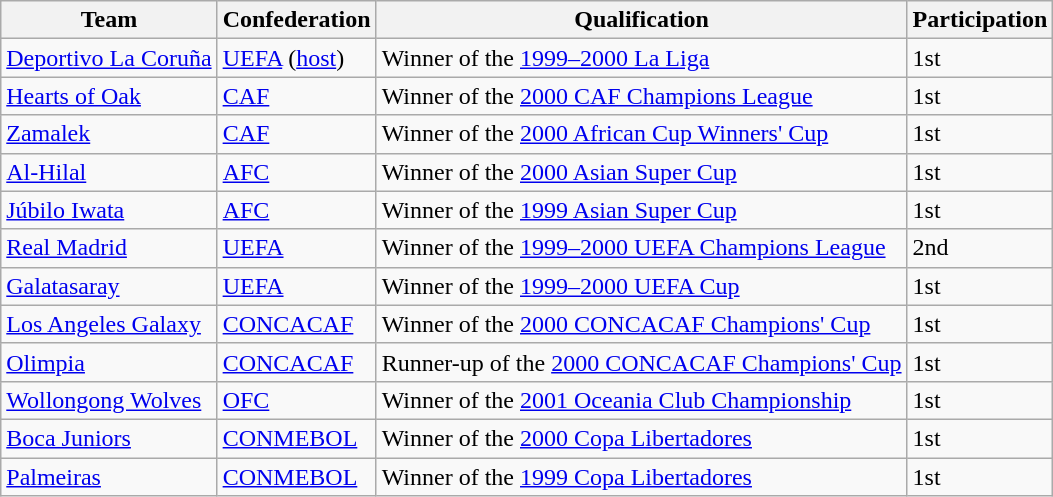<table class="wikitable">
<tr>
<th>Team</th>
<th>Confederation</th>
<th>Qualification</th>
<th>Participation</th>
</tr>
<tr>
<td> <a href='#'>Deportivo La Coruña</a></td>
<td><a href='#'>UEFA</a> (<a href='#'>host</a>)</td>
<td>Winner of the <a href='#'>1999–2000 La Liga</a></td>
<td>1st</td>
</tr>
<tr>
<td> <a href='#'>Hearts of Oak</a></td>
<td><a href='#'>CAF</a></td>
<td>Winner of the <a href='#'>2000 CAF Champions League</a></td>
<td>1st</td>
</tr>
<tr>
<td> <a href='#'>Zamalek</a></td>
<td><a href='#'>CAF</a></td>
<td>Winner of the <a href='#'>2000 African Cup Winners' Cup</a></td>
<td>1st</td>
</tr>
<tr>
<td> <a href='#'>Al-Hilal</a></td>
<td><a href='#'>AFC</a></td>
<td>Winner of the <a href='#'>2000 Asian Super Cup</a></td>
<td>1st</td>
</tr>
<tr>
<td> <a href='#'>Júbilo Iwata</a></td>
<td><a href='#'>AFC</a></td>
<td>Winner of the <a href='#'>1999 Asian Super Cup</a></td>
<td>1st</td>
</tr>
<tr>
<td> <a href='#'>Real Madrid</a></td>
<td><a href='#'>UEFA</a></td>
<td>Winner of the <a href='#'>1999–2000 UEFA Champions League</a></td>
<td>2nd </td>
</tr>
<tr>
<td> <a href='#'>Galatasaray</a></td>
<td><a href='#'>UEFA</a></td>
<td>Winner of the <a href='#'>1999–2000 UEFA Cup</a></td>
<td>1st</td>
</tr>
<tr>
<td> <a href='#'>Los Angeles Galaxy</a></td>
<td><a href='#'>CONCACAF</a></td>
<td>Winner of the <a href='#'>2000 CONCACAF Champions' Cup</a></td>
<td>1st</td>
</tr>
<tr>
<td> <a href='#'>Olimpia</a></td>
<td><a href='#'>CONCACAF</a></td>
<td>Runner-up of the <a href='#'>2000 CONCACAF Champions' Cup</a></td>
<td>1st</td>
</tr>
<tr>
<td> <a href='#'>Wollongong Wolves</a></td>
<td><a href='#'>OFC</a></td>
<td>Winner of the <a href='#'>2001 Oceania Club Championship</a></td>
<td>1st</td>
</tr>
<tr>
<td> <a href='#'>Boca Juniors</a></td>
<td><a href='#'>CONMEBOL</a></td>
<td>Winner of the <a href='#'>2000 Copa Libertadores</a></td>
<td>1st</td>
</tr>
<tr>
<td> <a href='#'>Palmeiras</a></td>
<td><a href='#'>CONMEBOL</a></td>
<td>Winner of the <a href='#'>1999 Copa Libertadores</a></td>
<td>1st</td>
</tr>
</table>
